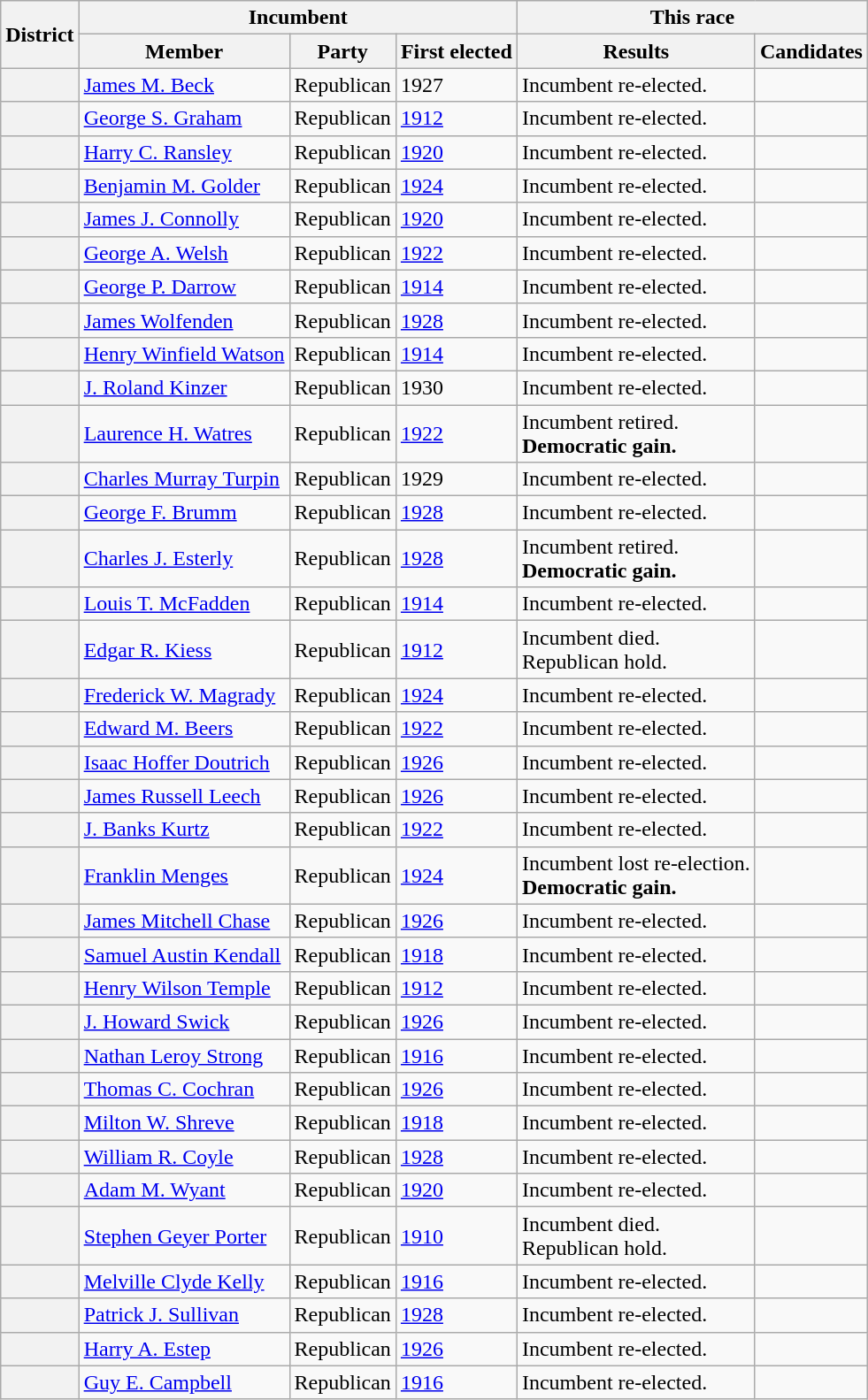<table class=wikitable>
<tr>
<th rowspan=2>District</th>
<th colspan=3>Incumbent</th>
<th colspan=2>This race</th>
</tr>
<tr>
<th>Member</th>
<th>Party</th>
<th>First elected</th>
<th>Results</th>
<th>Candidates</th>
</tr>
<tr>
<th></th>
<td><a href='#'>James M. Beck</a></td>
<td>Republican</td>
<td>1927</td>
<td>Incumbent re-elected.</td>
<td nowrap></td>
</tr>
<tr>
<th></th>
<td><a href='#'>George S. Graham</a></td>
<td>Republican</td>
<td><a href='#'>1912</a></td>
<td>Incumbent re-elected.</td>
<td nowrap></td>
</tr>
<tr>
<th></th>
<td><a href='#'>Harry C. Ransley</a></td>
<td>Republican</td>
<td><a href='#'>1920</a></td>
<td>Incumbent re-elected.</td>
<td nowrap></td>
</tr>
<tr>
<th></th>
<td><a href='#'>Benjamin M. Golder</a></td>
<td>Republican</td>
<td><a href='#'>1924</a></td>
<td>Incumbent re-elected.</td>
<td nowrap></td>
</tr>
<tr>
<th></th>
<td><a href='#'>James J. Connolly</a></td>
<td>Republican</td>
<td><a href='#'>1920</a></td>
<td>Incumbent re-elected.</td>
<td nowrap></td>
</tr>
<tr>
<th></th>
<td><a href='#'>George A. Welsh</a></td>
<td>Republican</td>
<td><a href='#'>1922</a></td>
<td>Incumbent re-elected.</td>
<td nowrap></td>
</tr>
<tr>
<th></th>
<td><a href='#'>George P. Darrow</a></td>
<td>Republican</td>
<td><a href='#'>1914</a></td>
<td>Incumbent re-elected.</td>
<td nowrap></td>
</tr>
<tr>
<th></th>
<td><a href='#'>James Wolfenden</a></td>
<td>Republican</td>
<td><a href='#'>1928</a></td>
<td>Incumbent re-elected.</td>
<td nowrap></td>
</tr>
<tr>
<th></th>
<td><a href='#'>Henry Winfield Watson</a></td>
<td>Republican</td>
<td><a href='#'>1914</a></td>
<td>Incumbent re-elected.</td>
<td nowrap></td>
</tr>
<tr>
<th></th>
<td><a href='#'>J. Roland Kinzer</a></td>
<td>Republican</td>
<td>1930</td>
<td>Incumbent re-elected.</td>
<td nowrap></td>
</tr>
<tr>
<th></th>
<td><a href='#'>Laurence H. Watres</a></td>
<td>Republican</td>
<td><a href='#'>1922</a></td>
<td>Incumbent retired.<br><strong>Democratic gain.</strong></td>
<td nowrap></td>
</tr>
<tr>
<th></th>
<td><a href='#'>Charles Murray Turpin</a></td>
<td>Republican</td>
<td>1929</td>
<td>Incumbent re-elected.</td>
<td nowrap></td>
</tr>
<tr>
<th></th>
<td><a href='#'>George F. Brumm</a></td>
<td>Republican</td>
<td><a href='#'>1928</a></td>
<td>Incumbent re-elected.</td>
<td nowrap></td>
</tr>
<tr>
<th></th>
<td><a href='#'>Charles J. Esterly</a></td>
<td>Republican</td>
<td><a href='#'>1928</a></td>
<td>Incumbent retired.<br><strong>Democratic gain.</strong></td>
<td nowrap></td>
</tr>
<tr>
<th></th>
<td><a href='#'>Louis T. McFadden</a></td>
<td>Republican</td>
<td><a href='#'>1914</a></td>
<td>Incumbent re-elected.</td>
<td nowrap></td>
</tr>
<tr>
<th></th>
<td><a href='#'>Edgar R. Kiess</a></td>
<td>Republican</td>
<td><a href='#'>1912</a></td>
<td>Incumbent died.<br>Republican hold.</td>
<td nowrap></td>
</tr>
<tr>
<th></th>
<td><a href='#'>Frederick W. Magrady</a></td>
<td>Republican</td>
<td><a href='#'>1924</a></td>
<td>Incumbent re-elected.</td>
<td nowrap></td>
</tr>
<tr>
<th></th>
<td><a href='#'>Edward M. Beers</a></td>
<td>Republican</td>
<td><a href='#'>1922</a></td>
<td>Incumbent re-elected.</td>
<td nowrap></td>
</tr>
<tr>
<th></th>
<td><a href='#'>Isaac Hoffer Doutrich</a></td>
<td>Republican</td>
<td><a href='#'>1926</a></td>
<td>Incumbent re-elected.</td>
<td nowrap></td>
</tr>
<tr>
<th></th>
<td><a href='#'>James Russell Leech</a></td>
<td>Republican</td>
<td><a href='#'>1926</a></td>
<td>Incumbent re-elected.</td>
<td nowrap></td>
</tr>
<tr>
<th></th>
<td><a href='#'>J. Banks Kurtz</a></td>
<td>Republican</td>
<td><a href='#'>1922</a></td>
<td>Incumbent re-elected.</td>
<td nowrap></td>
</tr>
<tr>
<th></th>
<td><a href='#'>Franklin Menges</a></td>
<td>Republican</td>
<td><a href='#'>1924</a></td>
<td>Incumbent lost re-election.<br><strong>Democratic gain.</strong></td>
<td nowrap></td>
</tr>
<tr>
<th></th>
<td><a href='#'>James Mitchell Chase</a></td>
<td>Republican</td>
<td><a href='#'>1926</a></td>
<td>Incumbent re-elected.</td>
<td nowrap></td>
</tr>
<tr>
<th></th>
<td><a href='#'>Samuel Austin Kendall</a></td>
<td>Republican</td>
<td><a href='#'>1918</a></td>
<td>Incumbent re-elected.</td>
<td nowrap></td>
</tr>
<tr>
<th></th>
<td><a href='#'>Henry Wilson Temple</a></td>
<td>Republican</td>
<td><a href='#'>1912</a></td>
<td>Incumbent re-elected.</td>
<td nowrap></td>
</tr>
<tr>
<th></th>
<td><a href='#'>J. Howard Swick</a></td>
<td>Republican</td>
<td><a href='#'>1926</a></td>
<td>Incumbent re-elected.</td>
<td nowrap></td>
</tr>
<tr>
<th></th>
<td><a href='#'>Nathan Leroy Strong</a></td>
<td>Republican</td>
<td><a href='#'>1916</a></td>
<td>Incumbent re-elected.</td>
<td nowrap></td>
</tr>
<tr>
<th></th>
<td><a href='#'>Thomas C. Cochran</a></td>
<td>Republican</td>
<td><a href='#'>1926</a></td>
<td>Incumbent re-elected.</td>
<td nowrap></td>
</tr>
<tr>
<th></th>
<td><a href='#'>Milton W. Shreve</a></td>
<td>Republican</td>
<td><a href='#'>1918</a></td>
<td>Incumbent re-elected.</td>
<td nowrap></td>
</tr>
<tr>
<th></th>
<td><a href='#'>William R. Coyle</a></td>
<td>Republican</td>
<td><a href='#'>1928</a></td>
<td>Incumbent re-elected.</td>
<td nowrap></td>
</tr>
<tr>
<th></th>
<td><a href='#'>Adam M. Wyant</a></td>
<td>Republican</td>
<td><a href='#'>1920</a></td>
<td>Incumbent re-elected.</td>
<td nowrap></td>
</tr>
<tr>
<th></th>
<td><a href='#'>Stephen Geyer Porter</a></td>
<td>Republican</td>
<td><a href='#'>1910</a></td>
<td>Incumbent died.<br>Republican hold.</td>
<td nowrap></td>
</tr>
<tr>
<th></th>
<td><a href='#'>Melville Clyde Kelly</a></td>
<td>Republican</td>
<td><a href='#'>1916</a></td>
<td>Incumbent re-elected.</td>
<td nowrap></td>
</tr>
<tr>
<th></th>
<td><a href='#'>Patrick J. Sullivan</a></td>
<td>Republican</td>
<td><a href='#'>1928</a></td>
<td>Incumbent re-elected.</td>
<td nowrap></td>
</tr>
<tr>
<th></th>
<td><a href='#'>Harry A. Estep</a></td>
<td>Republican</td>
<td><a href='#'>1926</a></td>
<td>Incumbent re-elected.</td>
<td nowrap></td>
</tr>
<tr>
<th></th>
<td><a href='#'>Guy E. Campbell</a></td>
<td>Republican</td>
<td><a href='#'>1916</a></td>
<td>Incumbent re-elected.</td>
<td nowrap></td>
</tr>
</table>
